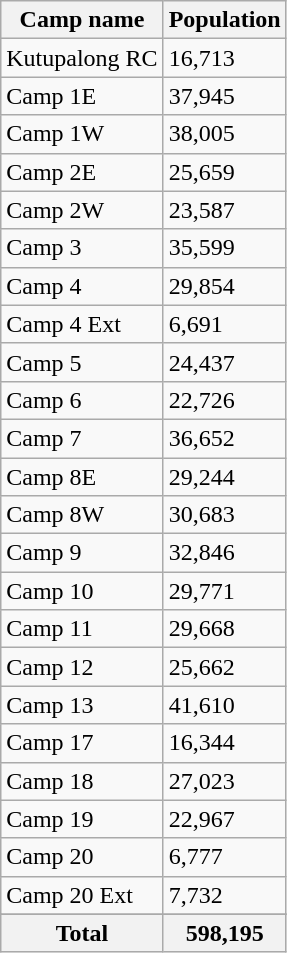<table class="wikitable sortable floatright">
<tr>
<th>Camp name</th>
<th>Population</th>
</tr>
<tr>
<td>Kutupalong RC</td>
<td>16,713</td>
</tr>
<tr>
<td>Camp 1E</td>
<td>37,945</td>
</tr>
<tr>
<td>Camp 1W</td>
<td>38,005</td>
</tr>
<tr>
<td>Camp 2E</td>
<td>25,659</td>
</tr>
<tr>
<td>Camp 2W</td>
<td>23,587</td>
</tr>
<tr>
<td>Camp 3</td>
<td>35,599</td>
</tr>
<tr>
<td>Camp 4</td>
<td>29,854</td>
</tr>
<tr>
<td>Camp 4 Ext</td>
<td>6,691</td>
</tr>
<tr>
<td>Camp 5</td>
<td>24,437</td>
</tr>
<tr>
<td>Camp 6</td>
<td>22,726</td>
</tr>
<tr>
<td>Camp 7</td>
<td>36,652</td>
</tr>
<tr>
<td>Camp 8E</td>
<td>29,244</td>
</tr>
<tr>
<td>Camp 8W</td>
<td>30,683</td>
</tr>
<tr>
<td>Camp 9</td>
<td>32,846</td>
</tr>
<tr>
<td>Camp 10</td>
<td>29,771</td>
</tr>
<tr>
<td>Camp 11</td>
<td>29,668</td>
</tr>
<tr>
<td>Camp 12</td>
<td>25,662</td>
</tr>
<tr>
<td>Camp 13</td>
<td>41,610</td>
</tr>
<tr>
<td>Camp 17</td>
<td>16,344</td>
</tr>
<tr>
<td>Camp 18</td>
<td>27,023</td>
</tr>
<tr>
<td>Camp 19</td>
<td>22,967</td>
</tr>
<tr>
<td>Camp 20</td>
<td>6,777</td>
</tr>
<tr>
<td>Camp 20 Ext</td>
<td>7,732</td>
</tr>
<tr>
</tr>
<tr class="sortbottom">
<th>Total</th>
<th>598,195</th>
</tr>
</table>
